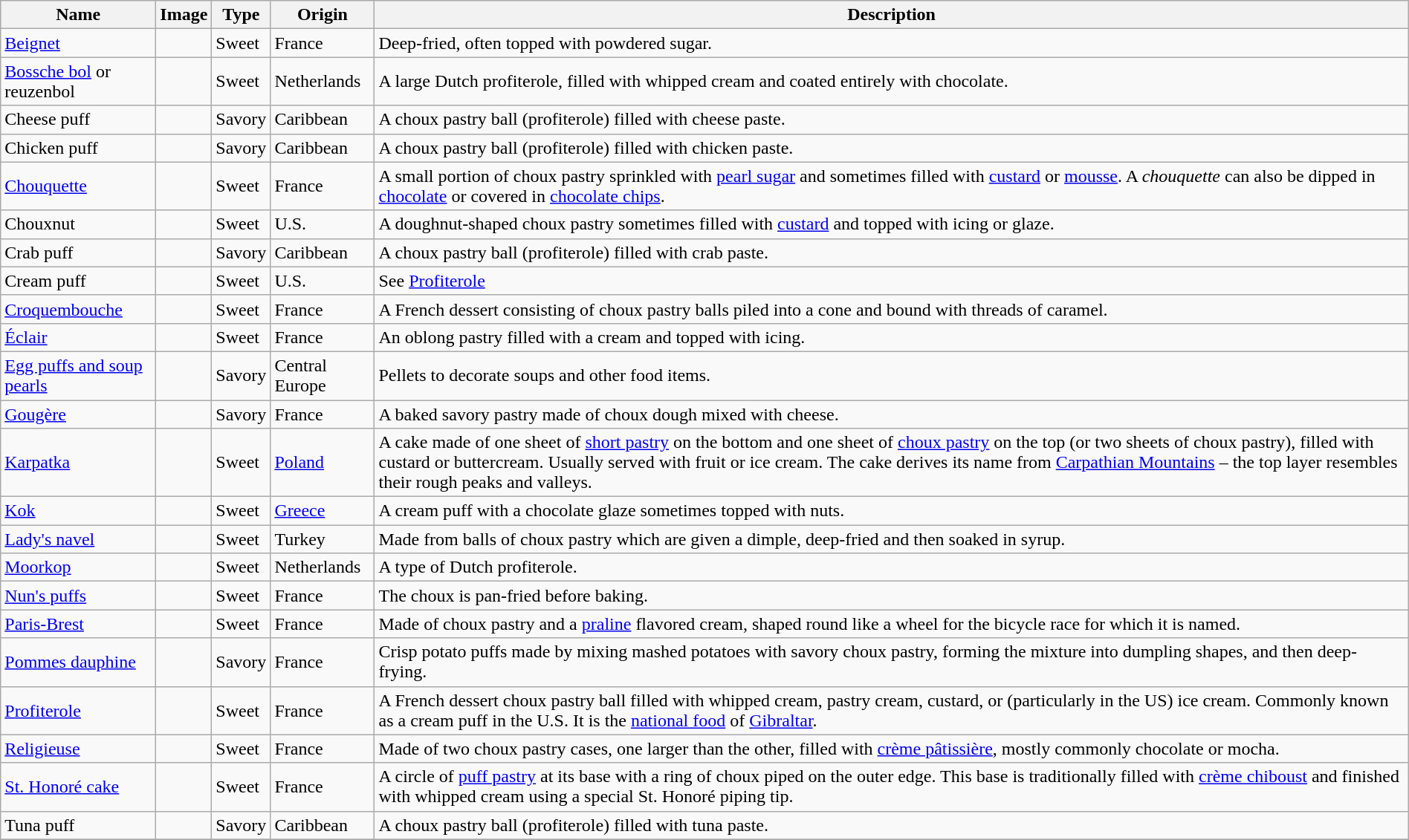<table class="wikitable sortable" width="100%">
<tr>
<th>Name</th>
<th class="unsortable">Image</th>
<th>Type</th>
<th>Origin</th>
<th>Description</th>
</tr>
<tr>
<td><a href='#'>Beignet</a></td>
<td></td>
<td>Sweet</td>
<td>France</td>
<td>Deep-fried, often topped with powdered sugar.</td>
</tr>
<tr>
<td><a href='#'>Bossche bol</a> or reuzenbol</td>
<td></td>
<td>Sweet</td>
<td>Netherlands</td>
<td>A large Dutch profiterole, filled with whipped cream and coated entirely with chocolate.</td>
</tr>
<tr>
<td>Cheese puff</td>
<td></td>
<td>Savory</td>
<td>Caribbean</td>
<td>A choux pastry ball (profiterole) filled with cheese paste.</td>
</tr>
<tr>
<td>Chicken puff</td>
<td></td>
<td>Savory</td>
<td>Caribbean</td>
<td>A choux pastry ball (profiterole) filled with chicken paste.</td>
</tr>
<tr>
<td><a href='#'>Chouquette</a></td>
<td></td>
<td>Sweet</td>
<td>France</td>
<td>A small portion of choux pastry sprinkled with <a href='#'>pearl sugar</a> and sometimes filled with <a href='#'>custard</a> or <a href='#'>mousse</a>. A <em>chouquette</em> can also be dipped in <a href='#'>chocolate</a> or covered in <a href='#'>chocolate chips</a>.</td>
</tr>
<tr>
<td>Chouxnut</td>
<td></td>
<td>Sweet</td>
<td>U.S.</td>
<td>A doughnut-shaped choux pastry sometimes filled with <a href='#'>custard</a> and topped with icing or glaze.</td>
</tr>
<tr>
<td>Crab puff</td>
<td></td>
<td>Savory</td>
<td>Caribbean</td>
<td>A choux pastry ball (profiterole) filled with crab paste.</td>
</tr>
<tr>
<td>Cream puff</td>
<td></td>
<td>Sweet</td>
<td>U.S.</td>
<td>See <a href='#'>Profiterole</a></td>
</tr>
<tr>
<td><a href='#'>Croquembouche</a></td>
<td></td>
<td>Sweet</td>
<td>France</td>
<td>A French dessert consisting of choux pastry balls piled into a cone and bound with threads of caramel.</td>
</tr>
<tr>
<td><a href='#'>Éclair</a></td>
<td></td>
<td>Sweet</td>
<td>France</td>
<td>An oblong pastry filled with a cream and topped with icing.</td>
</tr>
<tr>
<td><a href='#'>Egg puffs and soup pearls</a></td>
<td></td>
<td>Savory</td>
<td>Central Europe</td>
<td>Pellets to decorate soups and other food items.</td>
</tr>
<tr>
<td><a href='#'>Gougère</a></td>
<td></td>
<td>Savory</td>
<td>France</td>
<td>A baked savory pastry made of choux dough mixed with cheese.</td>
</tr>
<tr>
<td><a href='#'>Karpatka</a></td>
<td></td>
<td>Sweet</td>
<td><a href='#'>Poland</a></td>
<td>A cake made of one sheet of <a href='#'>short pastry</a> on the bottom and one sheet of <a href='#'>choux pastry</a> on the top (or two sheets of choux pastry), filled with custard or buttercream. Usually served with fruit or ice cream. The cake derives its name from <a href='#'>Carpathian Mountains</a> – the top layer resembles their rough peaks and valleys.</td>
</tr>
<tr>
<td><a href='#'>Kok</a></td>
<td></td>
<td>Sweet</td>
<td><a href='#'>Greece</a></td>
<td>A cream puff with a chocolate glaze sometimes topped with nuts.</td>
</tr>
<tr>
<td><a href='#'>Lady's navel</a></td>
<td></td>
<td>Sweet</td>
<td>Turkey</td>
<td>Made from balls of choux pastry which are given a dimple, deep-fried and then soaked in syrup.</td>
</tr>
<tr>
<td><a href='#'>Moorkop</a></td>
<td></td>
<td>Sweet</td>
<td>Netherlands</td>
<td>A type of Dutch profiterole.</td>
</tr>
<tr>
<td><a href='#'>Nun's puffs</a></td>
<td></td>
<td>Sweet</td>
<td>France</td>
<td>The choux is pan-fried before baking.</td>
</tr>
<tr>
<td><a href='#'>Paris-Brest</a></td>
<td></td>
<td>Sweet</td>
<td>France</td>
<td>Made of choux pastry and a <a href='#'>praline</a> flavored cream, shaped round like a wheel for the bicycle race for which it is named.</td>
</tr>
<tr>
<td><a href='#'>Pommes dauphine</a></td>
<td></td>
<td>Savory</td>
<td>France</td>
<td>Crisp potato puffs made by mixing mashed potatoes with savory choux pastry, forming the mixture into dumpling shapes, and then deep-frying.</td>
</tr>
<tr>
<td><a href='#'>Profiterole</a></td>
<td></td>
<td>Sweet</td>
<td>France</td>
<td>A French dessert choux pastry ball filled with whipped cream, pastry cream, custard, or (particularly in the US) ice cream.  Commonly known as a cream puff in the U.S. It is the <a href='#'>national food</a> of <a href='#'>Gibraltar</a>.</td>
</tr>
<tr>
<td><a href='#'>Religieuse</a></td>
<td></td>
<td>Sweet</td>
<td>France</td>
<td>Made of two choux pastry cases, one larger than the other, filled with <a href='#'>crème pâtissière</a>, mostly commonly chocolate or mocha.</td>
</tr>
<tr>
<td><a href='#'>St. Honoré cake</a></td>
<td></td>
<td>Sweet</td>
<td>France</td>
<td>A circle of <a href='#'>puff pastry</a> at its base with a ring of choux piped on the outer edge.  This base is traditionally filled with <a href='#'>crème chiboust</a> and finished with whipped cream using a special St. Honoré piping tip.</td>
</tr>
<tr>
<td>Tuna puff</td>
<td></td>
<td>Savory</td>
<td>Caribbean</td>
<td>A choux pastry ball (profiterole) filled with tuna paste.</td>
</tr>
<tr>
</tr>
</table>
